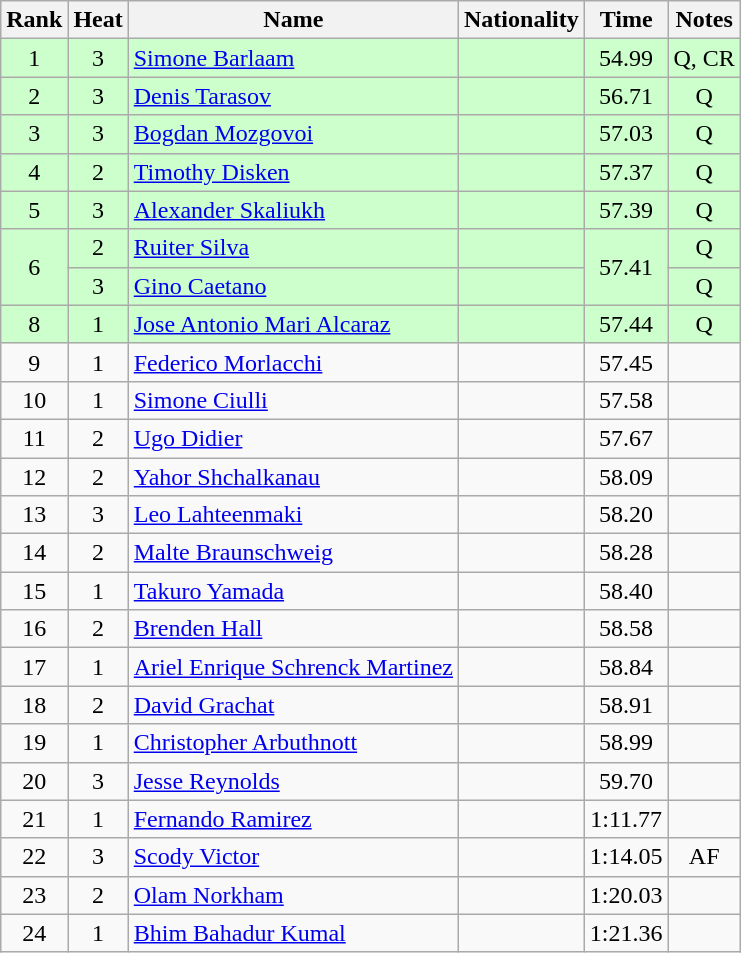<table class="wikitable sortable" style="text-align:center">
<tr>
<th>Rank</th>
<th>Heat</th>
<th>Name</th>
<th>Nationality</th>
<th>Time</th>
<th>Notes</th>
</tr>
<tr bgcolor=ccffcc>
<td>1</td>
<td>3</td>
<td align=left><a href='#'>Simone Barlaam</a></td>
<td align=left></td>
<td>54.99</td>
<td>Q, CR</td>
</tr>
<tr bgcolor=ccffcc>
<td>2</td>
<td>3</td>
<td align=left><a href='#'>Denis Tarasov</a></td>
<td align=left></td>
<td>56.71</td>
<td>Q</td>
</tr>
<tr bgcolor=ccffcc>
<td>3</td>
<td>3</td>
<td align=left><a href='#'>Bogdan Mozgovoi</a></td>
<td align=left></td>
<td>57.03</td>
<td>Q</td>
</tr>
<tr bgcolor=ccffcc>
<td>4</td>
<td>2</td>
<td align=left><a href='#'>Timothy Disken</a></td>
<td align=left></td>
<td>57.37</td>
<td>Q</td>
</tr>
<tr bgcolor=ccffcc>
<td>5</td>
<td>3</td>
<td align=left><a href='#'>Alexander Skaliukh</a></td>
<td align=left></td>
<td>57.39</td>
<td>Q</td>
</tr>
<tr bgcolor=ccffcc>
<td rowspan=2>6</td>
<td>2</td>
<td align=left><a href='#'>Ruiter Silva</a></td>
<td align=left></td>
<td rowspan=2>57.41</td>
<td>Q</td>
</tr>
<tr bgcolor=ccffcc>
<td>3</td>
<td align=left><a href='#'>Gino Caetano</a></td>
<td align=left></td>
<td>Q</td>
</tr>
<tr bgcolor=ccffcc>
<td>8</td>
<td>1</td>
<td align=left><a href='#'>Jose Antonio Mari Alcaraz</a></td>
<td align=left></td>
<td>57.44</td>
<td>Q</td>
</tr>
<tr>
<td>9</td>
<td>1</td>
<td align=left><a href='#'>Federico Morlacchi</a></td>
<td align=left></td>
<td>57.45</td>
<td></td>
</tr>
<tr>
<td>10</td>
<td>1</td>
<td align=left><a href='#'>Simone Ciulli</a></td>
<td align=left></td>
<td>57.58</td>
<td></td>
</tr>
<tr>
<td>11</td>
<td>2</td>
<td align=left><a href='#'>Ugo Didier</a></td>
<td align=left></td>
<td>57.67</td>
<td></td>
</tr>
<tr>
<td>12</td>
<td>2</td>
<td align=left><a href='#'>Yahor Shchalkanau</a></td>
<td align=left></td>
<td>58.09</td>
<td></td>
</tr>
<tr>
<td>13</td>
<td>3</td>
<td align=left><a href='#'>Leo Lahteenmaki</a></td>
<td align=left></td>
<td>58.20</td>
<td></td>
</tr>
<tr>
<td>14</td>
<td>2</td>
<td align=left><a href='#'>Malte Braunschweig</a></td>
<td align=left></td>
<td>58.28</td>
<td></td>
</tr>
<tr>
<td>15</td>
<td>1</td>
<td align=left><a href='#'>Takuro Yamada</a></td>
<td align=left></td>
<td>58.40</td>
<td></td>
</tr>
<tr>
<td>16</td>
<td>2</td>
<td align=left><a href='#'>Brenden Hall</a></td>
<td align=left></td>
<td>58.58</td>
<td></td>
</tr>
<tr>
<td>17</td>
<td>1</td>
<td align=left><a href='#'>Ariel Enrique Schrenck Martinez</a></td>
<td align=left></td>
<td>58.84</td>
<td></td>
</tr>
<tr>
<td>18</td>
<td>2</td>
<td align=left><a href='#'>David Grachat</a></td>
<td align=left></td>
<td>58.91</td>
<td></td>
</tr>
<tr>
<td>19</td>
<td>1</td>
<td align=left><a href='#'>Christopher Arbuthnott</a></td>
<td align=left></td>
<td>58.99</td>
<td></td>
</tr>
<tr>
<td>20</td>
<td>3</td>
<td align=left><a href='#'>Jesse Reynolds</a></td>
<td align=left></td>
<td>59.70</td>
<td></td>
</tr>
<tr>
<td>21</td>
<td>1</td>
<td align=left><a href='#'>Fernando Ramirez</a></td>
<td align=left></td>
<td>1:11.77</td>
<td></td>
</tr>
<tr>
<td>22</td>
<td>3</td>
<td align=left><a href='#'>Scody Victor</a></td>
<td align=left></td>
<td>1:14.05</td>
<td>AF</td>
</tr>
<tr>
<td>23</td>
<td>2</td>
<td align=left><a href='#'>Olam Norkham</a></td>
<td align=left></td>
<td>1:20.03</td>
<td></td>
</tr>
<tr>
<td>24</td>
<td>1</td>
<td align=left><a href='#'>Bhim Bahadur Kumal</a></td>
<td align=left></td>
<td>1:21.36</td>
<td></td>
</tr>
</table>
